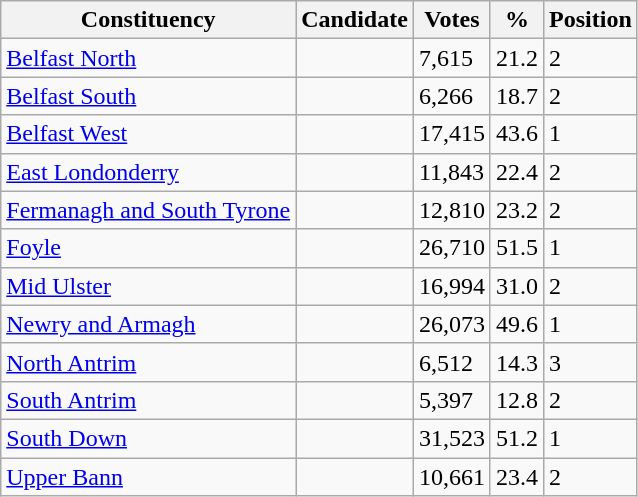<table class="wikitable sortable">
<tr>
<th>Constituency</th>
<th>Candidate</th>
<th>Votes</th>
<th>%</th>
<th>Position</th>
</tr>
<tr>
<td><a href='#'>Belfast North</a></td>
<td></td>
<td>7,615</td>
<td>21.2</td>
<td>2</td>
</tr>
<tr>
<td><a href='#'>Belfast South</a></td>
<td></td>
<td>6,266</td>
<td>18.7</td>
<td>2</td>
</tr>
<tr>
<td><a href='#'>Belfast West</a></td>
<td></td>
<td>17,415</td>
<td>43.6</td>
<td>1</td>
</tr>
<tr>
<td><a href='#'>East Londonderry</a></td>
<td></td>
<td>11,843</td>
<td>22.4</td>
<td>2</td>
</tr>
<tr>
<td><a href='#'>Fermanagh and South Tyrone</a></td>
<td></td>
<td>12,810</td>
<td>23.2</td>
<td>2</td>
</tr>
<tr>
<td><a href='#'>Foyle</a></td>
<td></td>
<td>26,710</td>
<td>51.5</td>
<td>1</td>
</tr>
<tr>
<td><a href='#'>Mid Ulster</a></td>
<td></td>
<td>16,994</td>
<td>31.0</td>
<td>2</td>
</tr>
<tr>
<td><a href='#'>Newry and Armagh</a></td>
<td></td>
<td>26,073</td>
<td>49.6</td>
<td>1</td>
</tr>
<tr>
<td><a href='#'>North Antrim</a></td>
<td></td>
<td>6,512</td>
<td>14.3</td>
<td>3</td>
</tr>
<tr>
<td><a href='#'>South Antrim</a></td>
<td></td>
<td>5,397</td>
<td>12.8</td>
<td>2</td>
</tr>
<tr>
<td><a href='#'>South Down</a></td>
<td></td>
<td>31,523</td>
<td>51.2</td>
<td>1</td>
</tr>
<tr>
<td><a href='#'>Upper Bann</a></td>
<td></td>
<td>10,661</td>
<td>23.4</td>
<td>2</td>
</tr>
</table>
